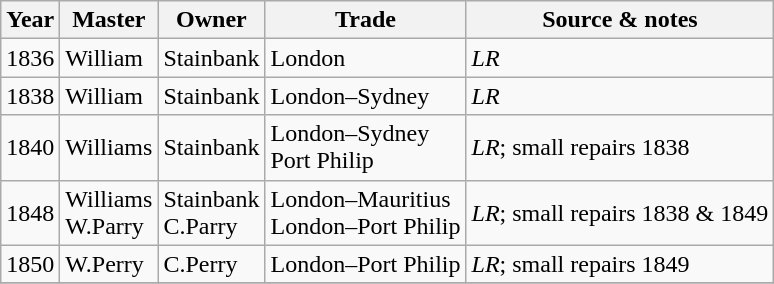<table class=" wikitable">
<tr>
<th>Year</th>
<th>Master</th>
<th>Owner</th>
<th>Trade</th>
<th>Source & notes</th>
</tr>
<tr>
<td>1836</td>
<td>William</td>
<td>Stainbank</td>
<td>London</td>
<td><em>LR</em></td>
</tr>
<tr>
<td>1838</td>
<td>William</td>
<td>Stainbank</td>
<td>London–Sydney</td>
<td><em>LR</em></td>
</tr>
<tr>
<td>1840</td>
<td>Williams</td>
<td>Stainbank</td>
<td>London–Sydney<br>Port Philip</td>
<td><em>LR</em>; small repairs 1838</td>
</tr>
<tr>
<td>1848</td>
<td>Williams<br>W.Parry</td>
<td>Stainbank<br>C.Parry</td>
<td>London–Mauritius<br>London–Port Philip</td>
<td><em>LR</em>; small repairs 1838 & 1849</td>
</tr>
<tr>
<td>1850</td>
<td>W.Perry</td>
<td>C.Perry</td>
<td>London–Port Philip</td>
<td><em>LR</em>; small repairs 1849</td>
</tr>
<tr>
</tr>
</table>
